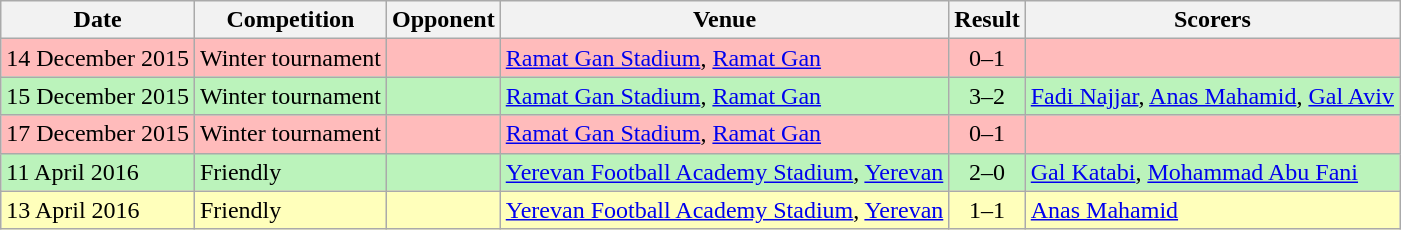<table class="wikitable">
<tr>
<th>Date</th>
<th>Competition</th>
<th>Opponent</th>
<th>Venue</th>
<th>Result</th>
<th>Scorers</th>
</tr>
<tr bgcolor="#FFBBBB">
<td>14 December 2015</td>
<td>Winter tournament</td>
<td></td>
<td><a href='#'>Ramat Gan Stadium</a>, <a href='#'>Ramat Gan</a></td>
<td align=center>0–1</td>
<td></td>
</tr>
<tr bgcolor="#BBF3BB">
<td>15 December 2015</td>
<td>Winter tournament</td>
<td></td>
<td><a href='#'>Ramat Gan Stadium</a>, <a href='#'>Ramat Gan</a></td>
<td align=center>3–2</td>
<td><a href='#'>Fadi Najjar</a>, <a href='#'>Anas Mahamid</a>, <a href='#'>Gal Aviv</a></td>
</tr>
<tr bgcolor="#FFBBBB">
<td>17 December 2015</td>
<td>Winter tournament</td>
<td></td>
<td><a href='#'>Ramat Gan Stadium</a>, <a href='#'>Ramat Gan</a></td>
<td align=center>0–1</td>
<td></td>
</tr>
<tr bgcolor="#BBF3BB">
<td>11 April 2016</td>
<td>Friendly</td>
<td></td>
<td><a href='#'>Yerevan Football Academy Stadium</a>, <a href='#'>Yerevan</a></td>
<td align=center>2–0</td>
<td><a href='#'>Gal Katabi</a>, <a href='#'>Mohammad Abu Fani</a></td>
</tr>
<tr bgcolor="#FFFFBB">
<td>13 April 2016</td>
<td>Friendly</td>
<td></td>
<td><a href='#'>Yerevan Football Academy Stadium</a>, <a href='#'>Yerevan</a></td>
<td align=center>1–1</td>
<td><a href='#'>Anas Mahamid</a></td>
</tr>
</table>
